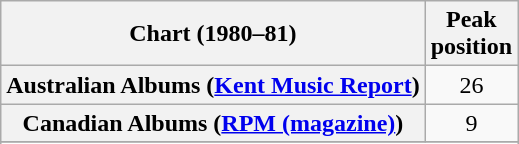<table class="wikitable sortable plainrowheaders" style="text-align:center">
<tr>
<th scope="col">Chart (1980–81)</th>
<th scope="col">Peak<br> position</th>
</tr>
<tr>
<th scope="row">Australian Albums (<a href='#'>Kent Music Report</a>)</th>
<td>26</td>
</tr>
<tr>
<th scope="row">Canadian Albums (<a href='#'>RPM (magazine)</a>)</th>
<td>9</td>
</tr>
<tr>
</tr>
<tr>
</tr>
<tr>
</tr>
<tr>
</tr>
<tr>
</tr>
<tr>
</tr>
</table>
